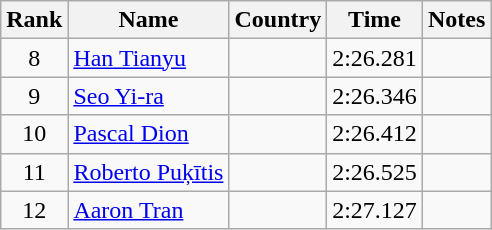<table class="wikitable sortable" style="text-align:center">
<tr>
<th>Rank</th>
<th>Name</th>
<th>Country</th>
<th>Time</th>
<th>Notes</th>
</tr>
<tr>
<td>8</td>
<td align=left><a href='#'>Han Tianyu</a></td>
<td align=left></td>
<td>2:26.281</td>
<td></td>
</tr>
<tr>
<td>9</td>
<td align=left><a href='#'>Seo Yi-ra</a></td>
<td align=left></td>
<td>2:26.346</td>
<td></td>
</tr>
<tr>
<td>10</td>
<td align=left><a href='#'>Pascal Dion</a></td>
<td align=left></td>
<td>2:26.412</td>
<td></td>
</tr>
<tr>
<td>11</td>
<td align=left><a href='#'>Roberto Puķītis</a></td>
<td align=left></td>
<td>2:26.525</td>
<td></td>
</tr>
<tr>
<td>12</td>
<td align=left><a href='#'>Aaron Tran</a></td>
<td align=left></td>
<td>2:27.127</td>
<td></td>
</tr>
</table>
